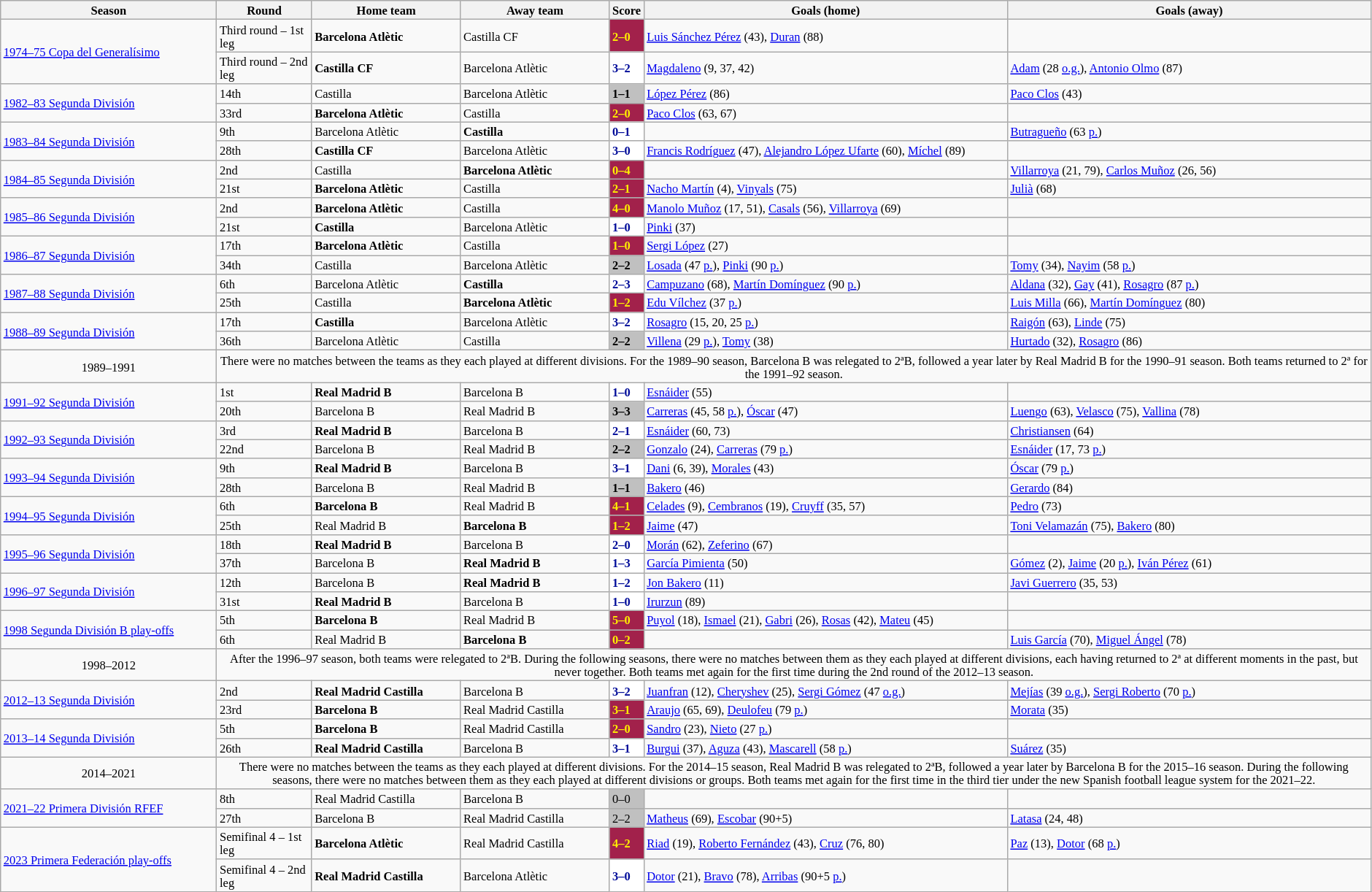<table class="wikitable" style="margin:0 left; font-size: 11px">
<tr>
<th style="width:16%;">Season</th>
<th width=7%>Round</th>
<th width=11%>Home team</th>
<th width=11%>Away team</th>
<th width=1%>Score</th>
<th style="width:27%;">Goals (home)</th>
<th width=27%>Goals (away)</th>
</tr>
<tr>
<td rowspan="2"><a href='#'>1974–75 Copa del Generalísimo</a></td>
<td>Third round – 1st leg</td>
<td><strong>Barcelona Atlètic</strong></td>
<td>Castilla CF</td>
<td style="color:#fff000; background:#A2214B"><strong>2–0</strong></td>
<td><a href='#'>Luis Sánchez Pérez</a> (43), <a href='#'>Duran</a> (88)</td>
<td></td>
</tr>
<tr>
<td>Third round – 2nd leg</td>
<td><strong>Castilla CF</strong></td>
<td>Barcelona Atlètic</td>
<td style="color:#000c99; background:#fff;"><strong>3–2</strong></td>
<td><a href='#'>Magdaleno</a> (9, 37, 42)</td>
<td><a href='#'>Adam</a> (28 <a href='#'>o.g.</a>), <a href='#'>Antonio Olmo</a> (87)</td>
</tr>
<tr>
<td rowspan="2"><a href='#'>1982–83 Segunda División</a></td>
<td>14th</td>
<td>Castilla</td>
<td>Barcelona Atlètic</td>
<td style="background:silver;"><strong>1–1</strong></td>
<td><a href='#'>López Pérez</a> (86)</td>
<td><a href='#'>Paco Clos</a> (43)</td>
</tr>
<tr>
<td>33rd</td>
<td><strong>Barcelona Atlètic</strong></td>
<td>Castilla</td>
<td style="color:#fff000; background:#A2214B"><strong>2–0</strong></td>
<td><a href='#'>Paco Clos</a> (63, 67)</td>
<td></td>
</tr>
<tr>
<td rowspan="2"><a href='#'>1983–84 Segunda División</a></td>
<td>9th</td>
<td>Barcelona Atlètic</td>
<td><strong>Castilla</strong></td>
<td style="color:#000c99; background:#fff;"><strong>0–1</strong></td>
<td></td>
<td><a href='#'>Butragueño</a> (63 <a href='#'>p.</a>)</td>
</tr>
<tr>
<td>28th</td>
<td><strong>Castilla CF</strong></td>
<td>Barcelona Atlètic</td>
<td style="color:#000c99; background:#fff;"><strong>3–0</strong></td>
<td><a href='#'>Francis Rodríguez</a> (47), <a href='#'>Alejandro López Ufarte</a> (60), <a href='#'>Míchel</a> (89)</td>
<td></td>
</tr>
<tr>
<td rowspan="2"><a href='#'>1984–85 Segunda División</a></td>
<td>2nd</td>
<td>Castilla</td>
<td><strong>Barcelona Atlètic</strong></td>
<td style="color:#fff000; background:#A2214B"><strong>0–4</strong></td>
<td></td>
<td><a href='#'>Villarroya</a> (21, 79), <a href='#'>Carlos Muñoz</a> (26, 56)</td>
</tr>
<tr>
<td>21st</td>
<td><strong>Barcelona Atlètic</strong></td>
<td>Castilla</td>
<td style="color:#fff000; background:#A2214B"><strong>2–1</strong></td>
<td><a href='#'>Nacho Martín</a> (4), <a href='#'>Vinyals</a> (75)</td>
<td><a href='#'>Julià</a> (68)</td>
</tr>
<tr>
<td rowspan="2"><a href='#'>1985–86 Segunda División</a></td>
<td>2nd</td>
<td><strong>Barcelona Atlètic</strong></td>
<td>Castilla</td>
<td style="color:#fff000; background:#A2214B"><strong>4–0</strong></td>
<td><a href='#'>Manolo Muñoz</a> (17, 51), <a href='#'>Casals</a> (56), <a href='#'>Villarroya</a> (69)</td>
<td></td>
</tr>
<tr>
<td>21st</td>
<td><strong>Castilla</strong></td>
<td>Barcelona Atlètic</td>
<td style="color:#000c99; background:#fff;"><strong>1–0</strong></td>
<td><a href='#'>Pinki</a> (37)</td>
<td></td>
</tr>
<tr>
<td rowspan="2"><a href='#'>1986–87 Segunda División</a></td>
<td>17th</td>
<td><strong>Barcelona Atlètic</strong></td>
<td>Castilla</td>
<td style="color:#fff000; background:#A2214B"><strong>1–0</strong></td>
<td><a href='#'>Sergi López</a> (27)</td>
<td></td>
</tr>
<tr>
<td>34th</td>
<td>Castilla</td>
<td>Barcelona Atlètic</td>
<td style="background:silver;"><strong>2–2</strong></td>
<td><a href='#'>Losada</a> (47 <a href='#'>p.</a>), <a href='#'>Pinki</a> (90 <a href='#'>p.</a>)</td>
<td><a href='#'>Tomy</a> (34), <a href='#'>Nayim</a> (58 <a href='#'>p.</a>)</td>
</tr>
<tr>
<td rowspan="2"><a href='#'>1987–88 Segunda División</a></td>
<td>6th</td>
<td>Barcelona Atlètic</td>
<td><strong>Castilla</strong></td>
<td style="color:#000c99; background:#fff;"><strong>2–3</strong></td>
<td><a href='#'>Campuzano</a> (68), <a href='#'>Martín Domínguez</a> (90 <a href='#'>p.</a>)</td>
<td><a href='#'>Aldana</a> (32), <a href='#'>Gay</a> (41), <a href='#'>Rosagro</a> (87 <a href='#'>p.</a>)</td>
</tr>
<tr>
<td>25th</td>
<td>Castilla</td>
<td><strong>Barcelona Atlètic</strong></td>
<td style="color:#fff000; background:#A2214B"><strong>1–2</strong></td>
<td><a href='#'>Edu Vílchez</a> (37 <a href='#'>p.</a>)</td>
<td><a href='#'>Luis Milla</a> (66), <a href='#'>Martín Domínguez</a> (80)</td>
</tr>
<tr>
<td rowspan="2"><a href='#'>1988–89 Segunda División</a></td>
<td>17th</td>
<td><strong>Castilla</strong></td>
<td>Barcelona Atlètic</td>
<td style="color:#000c99; background:#fff;"><strong>3–2</strong></td>
<td><a href='#'>Rosagro</a> (15, 20, 25 <a href='#'>p.</a>)</td>
<td><a href='#'>Raigón</a> (63), <a href='#'>Linde</a> (75)</td>
</tr>
<tr>
<td>36th</td>
<td>Barcelona Atlètic</td>
<td>Castilla</td>
<td style="background:silver;"><strong>2–2</strong></td>
<td><a href='#'>Villena</a> (29 <a href='#'>p.</a>), <a href='#'>Tomy</a> (38)</td>
<td><a href='#'>Hurtado</a> (32), <a href='#'>Rosagro</a> (86)</td>
</tr>
<tr>
<td style="text-align:center;">1989–1991</td>
<td colspan="6" style="text-align:center;">There were no matches between the teams as they each played at different divisions. For the 1989–90 season, Barcelona B was relegated to 2ªB, followed a year later by Real Madrid B for the 1990–91 season. Both teams returned to 2ª for the 1991–92 season.</td>
</tr>
<tr>
<td rowspan="2"><a href='#'>1991–92 Segunda División</a></td>
<td>1st</td>
<td><strong>Real Madrid B</strong></td>
<td>Barcelona B</td>
<td style="color:#000c99; background:#fff;"><strong>1–0</strong></td>
<td><a href='#'>Esnáider</a> (55)</td>
<td></td>
</tr>
<tr>
<td>20th</td>
<td>Barcelona B</td>
<td>Real Madrid B</td>
<td style="background:silver;"><strong>3–3</strong></td>
<td><a href='#'>Carreras</a> (45, 58 <a href='#'>p.</a>), <a href='#'>Óscar</a> (47)</td>
<td><a href='#'>Luengo</a> (63), <a href='#'>Velasco</a> (75), <a href='#'>Vallina</a> (78)</td>
</tr>
<tr>
<td rowspan="2"><a href='#'>1992–93 Segunda División</a></td>
<td>3rd</td>
<td><strong>Real Madrid B</strong></td>
<td>Barcelona B</td>
<td style="color:#000c99; background:#fff;"><strong>2–1</strong></td>
<td><a href='#'>Esnáider</a> (60, 73)</td>
<td><a href='#'>Christiansen</a> (64)</td>
</tr>
<tr>
<td>22nd</td>
<td>Barcelona B</td>
<td>Real Madrid B</td>
<td style="background:silver;"><strong>2–2</strong></td>
<td><a href='#'>Gonzalo</a> (24), <a href='#'>Carreras</a> (79 <a href='#'>p.</a>)</td>
<td><a href='#'>Esnáider</a> (17, 73 <a href='#'>p.</a>)</td>
</tr>
<tr>
<td rowspan="2"><a href='#'>1993–94 Segunda División</a></td>
<td>9th</td>
<td><strong>Real Madrid B</strong></td>
<td>Barcelona B</td>
<td style="color:#000c99; background:#fff;"><strong>3–1</strong></td>
<td><a href='#'>Dani</a> (6, 39), <a href='#'>Morales</a> (43)</td>
<td><a href='#'>Óscar</a> (79 <a href='#'>p.</a>)</td>
</tr>
<tr>
<td>28th</td>
<td>Barcelona B</td>
<td>Real Madrid B</td>
<td style="background:silver;"><strong>1–1</strong></td>
<td><a href='#'>Bakero</a> (46)</td>
<td><a href='#'>Gerardo</a> (84)</td>
</tr>
<tr>
<td rowspan="2"><a href='#'>1994–95 Segunda División</a></td>
<td>6th</td>
<td><strong>Barcelona B</strong></td>
<td>Real Madrid B</td>
<td style="color:#fff000; background:#A2214B"><strong>4–1</strong></td>
<td><a href='#'>Celades</a> (9), <a href='#'>Cembranos</a> (19), <a href='#'>Cruyff</a> (35, 57)</td>
<td><a href='#'>Pedro</a> (73)</td>
</tr>
<tr>
<td>25th</td>
<td>Real Madrid B</td>
<td><strong>Barcelona B</strong></td>
<td style="color:#fff000; background:#A2214B"><strong>1–2</strong></td>
<td><a href='#'>Jaime</a> (47)</td>
<td><a href='#'>Toni Velamazán</a> (75), <a href='#'>Bakero</a> (80)</td>
</tr>
<tr>
<td rowspan="2"><a href='#'>1995–96 Segunda División</a></td>
<td>18th</td>
<td><strong>Real Madrid B</strong></td>
<td>Barcelona B</td>
<td style="color:#000c99; background:#fff;"><strong>2–0</strong></td>
<td><a href='#'>Morán</a> (62), <a href='#'>Zeferino</a> (67)</td>
<td></td>
</tr>
<tr>
<td>37th</td>
<td>Barcelona B</td>
<td><strong>Real Madrid B</strong></td>
<td style="color:#000c99; background:#fff;"><strong>1–3</strong></td>
<td><a href='#'>García Pimienta</a> (50)</td>
<td><a href='#'>Gómez</a> (2), <a href='#'>Jaime</a> (20 <a href='#'>p.</a>), <a href='#'>Iván Pérez</a> (61)</td>
</tr>
<tr>
<td rowspan="2"><a href='#'>1996–97 Segunda División</a></td>
<td>12th</td>
<td>Barcelona B</td>
<td><strong>Real Madrid B</strong></td>
<td style="color:#000c99; background:#fff;"><strong>1–2</strong></td>
<td><a href='#'>Jon Bakero</a> (11)</td>
<td><a href='#'>Javi Guerrero</a> (35, 53)</td>
</tr>
<tr>
<td>31st</td>
<td><strong>Real Madrid B</strong></td>
<td>Barcelona B</td>
<td style="color:#000c99; background:#fff;"><strong>1–0</strong></td>
<td><a href='#'>Irurzun</a> (89)</td>
<td></td>
</tr>
<tr>
<td rowspan="2"><a href='#'>1998 Segunda División B play-offs</a></td>
<td>5th</td>
<td><strong>Barcelona B</strong></td>
<td>Real Madrid B</td>
<td style="color:#fff000; background:#A2214B"><strong>5–0</strong></td>
<td><a href='#'>Puyol</a> (18), <a href='#'>Ismael</a> (21), <a href='#'>Gabri</a> (26), <a href='#'>Rosas</a> (42), <a href='#'>Mateu</a> (45)</td>
<td></td>
</tr>
<tr>
<td>6th</td>
<td>Real Madrid B</td>
<td><strong>Barcelona B</strong></td>
<td style="color:#fff000; background:#A2214B"><strong>0–2</strong></td>
<td></td>
<td><a href='#'>Luis García</a> (70), <a href='#'>Miguel Ángel</a> (78)</td>
</tr>
<tr>
<td style="text-align:center;">1998–2012</td>
<td colspan="6" style="text-align:center;">After the 1996–97 season, both teams were relegated to 2ªB. During the following seasons, there were no matches between them as they each played at different divisions, each having returned to 2ª at different moments in the past, but never together. Both teams met again for the first time during the 2nd round of the 2012–13 season.</td>
</tr>
<tr>
<td rowspan="2"><a href='#'>2012–13 Segunda División</a></td>
<td>2nd</td>
<td><strong>Real Madrid Castilla</strong></td>
<td>Barcelona B</td>
<td style="color:#000c99; background:#fff;"><strong>3–2</strong></td>
<td><a href='#'>Juanfran</a> (12), <a href='#'>Cheryshev</a> (25), <a href='#'>Sergi Gómez</a> (47 <a href='#'>o.g.</a>)</td>
<td><a href='#'>Mejías</a> (39 <a href='#'>o.g.</a>), <a href='#'>Sergi Roberto</a> (70 <a href='#'>p.</a>)</td>
</tr>
<tr>
<td>23rd</td>
<td><strong>Barcelona B</strong></td>
<td>Real Madrid Castilla</td>
<td style="color:#fff000; background:#A2214B"><strong>3–1</strong></td>
<td><a href='#'>Araujo</a> (65, 69), <a href='#'>Deulofeu</a> (79 <a href='#'>p.</a>)</td>
<td><a href='#'>Morata</a> (35)</td>
</tr>
<tr>
<td rowspan="2"><a href='#'>2013–14 Segunda División</a></td>
<td>5th</td>
<td><strong>Barcelona B</strong></td>
<td>Real Madrid Castilla</td>
<td style="color:#fff000; background:#A2214B"><strong>2–0</strong></td>
<td><a href='#'>Sandro</a> (23), <a href='#'>Nieto</a> (27 <a href='#'>p.</a>)</td>
<td></td>
</tr>
<tr>
<td>26th</td>
<td><strong>Real Madrid Castilla</strong></td>
<td>Barcelona B</td>
<td style="color:#000c99; background:#fff;"><strong>3–1</strong></td>
<td><a href='#'>Burgui</a> (37), <a href='#'>Aguza</a> (43), <a href='#'>Mascarell</a> (58 <a href='#'>p.</a>)</td>
<td><a href='#'>Suárez</a> (35)</td>
</tr>
<tr>
<td style="text-align:center;">2014–2021</td>
<td colspan="6" style="text-align:center;">There were no matches between the teams as they each played at different divisions. For the 2014–15 season, Real Madrid B was relegated to 2ªB, followed a year later by Barcelona B for the 2015–16 season.  During the following seasons, there were no matches between them as they each played at different divisions or groups. Both teams met again for the first time in the third tier under the new Spanish football league system for the 2021–22.</td>
</tr>
<tr>
<td rowspan="2"><a href='#'>2021–22 Primera División RFEF</a></td>
<td>8th</td>
<td>Real Madrid Castilla</td>
<td>Barcelona B</td>
<td style="background:silver;">0–0</td>
<td></td>
<td></td>
</tr>
<tr>
<td>27th</td>
<td>Barcelona B</td>
<td>Real Madrid Castilla</td>
<td style="background:silver;">2–2</td>
<td><a href='#'>Matheus</a> (69), <a href='#'>Escobar</a> (90+5)</td>
<td><a href='#'>Latasa</a> (24, 48)</td>
</tr>
<tr>
<td rowspan="2"><a href='#'>2023 Primera Federación play-offs</a></td>
<td>Semifinal 4 – 1st leg</td>
<td><strong>Barcelona Atlètic</strong></td>
<td>Real Madrid Castilla</td>
<td style="color:#fff000; background:#A2214B"><strong>4–2</strong></td>
<td><a href='#'>Riad</a> (19), <a href='#'>Roberto Fernández</a> (43), <a href='#'>Cruz</a> (76, 80)</td>
<td><a href='#'>Paz</a> (13), <a href='#'>Dotor</a> (68 <a href='#'>p.</a>)</td>
</tr>
<tr>
<td>Semifinal 4 – 2nd leg</td>
<td><strong>Real Madrid Castilla</strong></td>
<td>Barcelona Atlètic</td>
<td style="color:#000c99; background:#fff;"><strong>3–0</strong></td>
<td><a href='#'>Dotor</a> (21), <a href='#'>Bravo</a> (78), <a href='#'>Arribas</a> (90+5 <a href='#'>p.</a>)</td>
<td></td>
</tr>
</table>
